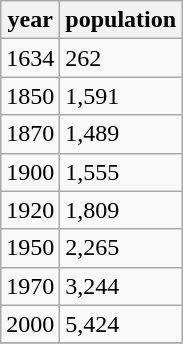<table class="wikitable">
<tr>
<th>year</th>
<th>population</th>
</tr>
<tr>
<td>1634</td>
<td>262</td>
</tr>
<tr>
<td>1850</td>
<td>1,591</td>
</tr>
<tr>
<td>1870</td>
<td>1,489</td>
</tr>
<tr>
<td>1900</td>
<td>1,555</td>
</tr>
<tr>
<td>1920</td>
<td>1,809</td>
</tr>
<tr>
<td>1950</td>
<td>2,265</td>
</tr>
<tr>
<td>1970</td>
<td>3,244</td>
</tr>
<tr>
<td>2000</td>
<td>5,424</td>
</tr>
<tr>
</tr>
</table>
